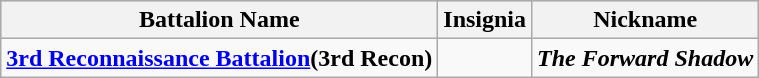<table class="wikitable sortable" style="text-align:center;">
<tr bgcolor="#CCCCCC">
<th><strong>Battalion Name</strong></th>
<th><strong>Insignia</strong></th>
<th><strong>Nickname</strong></th>
</tr>
<tr>
<td><strong><a href='#'>3rd Reconnaissance Battalion</a>(3rd Recon)</strong></td>
<td></td>
<td><strong><em>The Forward Shadow</em></strong></td>
</tr>
</table>
